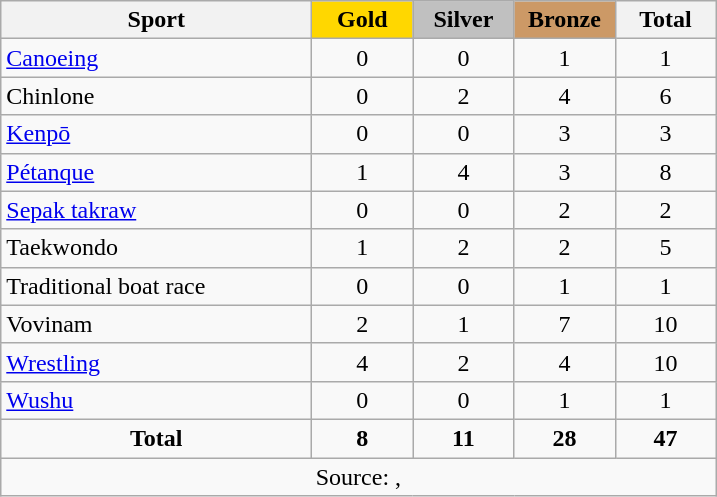<table class="wikitable" style="text-align:center;">
<tr>
<th width=200>Sport</th>
<td bgcolor=gold width=60><strong>Gold</strong></td>
<td bgcolor=silver width=60><strong>Silver</strong></td>
<td bgcolor=#cc9966 width=60><strong>Bronze</strong></td>
<th width=60>Total</th>
</tr>
<tr>
<td align=left><a href='#'>Canoeing</a></td>
<td>0</td>
<td>0</td>
<td>1</td>
<td>1</td>
</tr>
<tr>
<td align=left>Chinlone</td>
<td>0</td>
<td>2</td>
<td>4</td>
<td>6</td>
</tr>
<tr>
<td align=left><a href='#'>Kenpō</a></td>
<td>0</td>
<td>0</td>
<td>3</td>
<td>3</td>
</tr>
<tr>
<td align=left><a href='#'>Pétanque</a></td>
<td>1</td>
<td>4</td>
<td>3</td>
<td>8</td>
</tr>
<tr>
<td align=left><a href='#'>Sepak takraw</a></td>
<td>0</td>
<td>0</td>
<td>2</td>
<td>2</td>
</tr>
<tr>
<td align=left>Taekwondo</td>
<td>1</td>
<td>2</td>
<td>2</td>
<td>5</td>
</tr>
<tr>
<td align=left>Traditional boat race</td>
<td>0</td>
<td>0</td>
<td>1</td>
<td>1</td>
</tr>
<tr>
<td align=left>Vovinam</td>
<td>2</td>
<td>1</td>
<td>7</td>
<td>10</td>
</tr>
<tr>
<td align=left><a href='#'>Wrestling</a></td>
<td>4</td>
<td>2</td>
<td>4</td>
<td>10</td>
</tr>
<tr>
<td align=left><a href='#'>Wushu</a></td>
<td>0</td>
<td>0</td>
<td>1</td>
<td>1</td>
</tr>
<tr class="sortbottom">
<td align=center><strong>Total</strong></td>
<td><strong>8</strong></td>
<td><strong>11</strong></td>
<td><strong>28</strong></td>
<td><strong>47</strong></td>
</tr>
<tr>
<td colspan="5">Source: , </td>
</tr>
</table>
